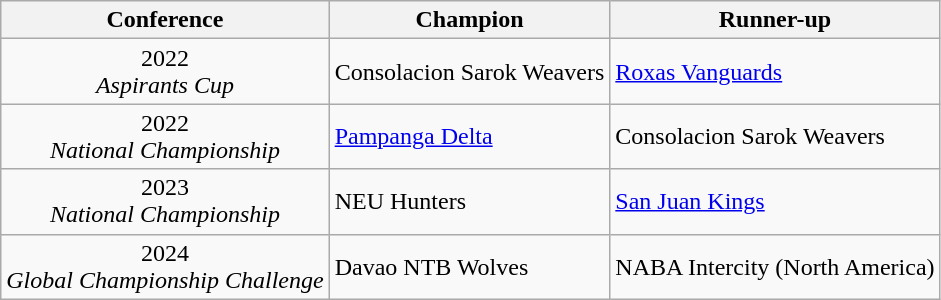<table class="wikitable">
<tr>
<th>Conference</th>
<th>Champion</th>
<th>Runner-up</th>
</tr>
<tr>
<td align=center>2022 <br> <em>Aspirants Cup</em></td>
<td>Consolacion Sarok Weavers</td>
<td><a href='#'>Roxas Vanguards</a></td>
</tr>
<tr>
<td align=center>2022 <br> <em>National Championship</em></td>
<td><a href='#'>Pampanga Delta</a></td>
<td>Consolacion Sarok Weavers</td>
</tr>
<tr>
<td align=center>2023 <br> <em>National Championship</em></td>
<td>NEU Hunters</td>
<td><a href='#'>San Juan Kings</a></td>
</tr>
<tr>
<td align=center>2024 <br> <em>Global Championship Challenge</em></td>
<td>Davao NTB Wolves</td>
<td>NABA Intercity (North America)</td>
</tr>
</table>
